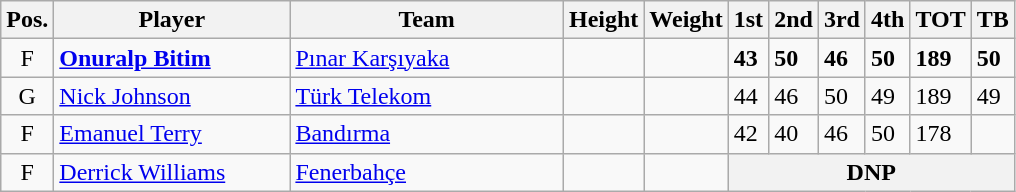<table class="wikitable">
<tr>
<th>Pos.</th>
<th style="width:150px;">Player</th>
<th width=175>Team</th>
<th>Height</th>
<th>Weight</th>
<th>1st</th>
<th>2nd</th>
<th>3rd</th>
<th>4th</th>
<th>TOT</th>
<th>TB</th>
</tr>
<tr>
<td style="text-align:center">F</td>
<td><strong><a href='#'>Onuralp Bitim</a></strong></td>
<td><a href='#'>Pınar Karşıyaka</a></td>
<td align="center"></td>
<td align="center"></td>
<td><strong>43</strong></td>
<td><strong>50</strong></td>
<td><strong>46</strong></td>
<td><strong>50</strong></td>
<td><strong>189</strong></td>
<td><strong>50</strong></td>
</tr>
<tr>
<td style="text-align:center">G</td>
<td><a href='#'>Nick Johnson</a></td>
<td><a href='#'>Türk Telekom</a></td>
<td align="center"></td>
<td align="center"></td>
<td>44</td>
<td>46</td>
<td>50</td>
<td>49</td>
<td>189</td>
<td>49</td>
</tr>
<tr>
<td style="text-align:center">F</td>
<td><a href='#'>Emanuel Terry</a></td>
<td><a href='#'>Bandırma</a></td>
<td align="center"></td>
<td align="center"></td>
<td>42</td>
<td>40</td>
<td>46</td>
<td>50</td>
<td>178</td>
<td></td>
</tr>
<tr>
<td style="text-align:center">F</td>
<td><a href='#'>Derrick Williams</a></td>
<td><a href='#'>Fenerbahçe</a></td>
<td align="center"></td>
<td align="center"></td>
<th colspan="6" style="text-align:center;">DNP</th>
</tr>
</table>
